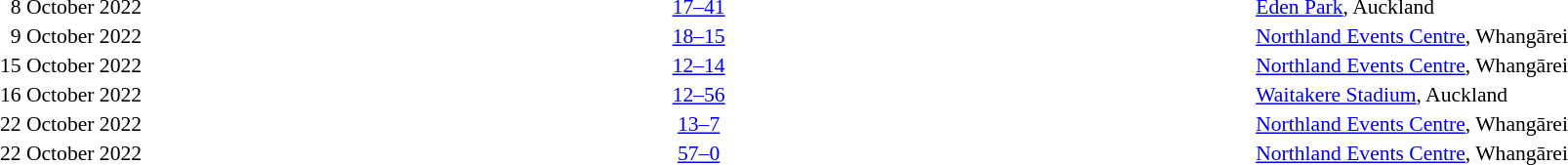<table style="width:100%" cellspacing="1">
<tr>
<th width=15%></th>
<th width=25%></th>
<th width=10%></th>
<th width=25%></th>
</tr>
<tr style=font-size:90%>
<td align=right>8 October 2022</td>
<td align=right></td>
<td align="center"><a href='#'>17–41</a></td>
<td></td>
<td><a href='#'>Eden Park</a>, Auckland</td>
</tr>
<tr style=font-size:90%>
<td align=right>9 October 2022</td>
<td align=right></td>
<td align=center><a href='#'>18–15</a></td>
<td></td>
<td><a href='#'>Northland Events Centre</a>, Whangārei</td>
</tr>
<tr style=font-size:90%>
<td align=right>15 October 2022</td>
<td align=right></td>
<td align="center"><a href='#'>12–14</a></td>
<td></td>
<td><a href='#'>Northland Events Centre</a>, Whangārei</td>
</tr>
<tr style=font-size:90%>
<td align=right>16 October 2022</td>
<td align=right></td>
<td align="center"><a href='#'>12–56</a></td>
<td></td>
<td><a href='#'>Waitakere Stadium</a>, Auckland</td>
</tr>
<tr style=font-size:90%>
<td align=right>22 October 2022</td>
<td align=right></td>
<td align=center><a href='#'>13–7</a></td>
<td></td>
<td><a href='#'>Northland Events Centre</a>, Whangārei</td>
</tr>
<tr style=font-size:90%>
<td align=right>22 October 2022</td>
<td align=right></td>
<td align=center><a href='#'>57–0</a></td>
<td></td>
<td><a href='#'>Northland Events Centre</a>, Whangārei</td>
</tr>
</table>
